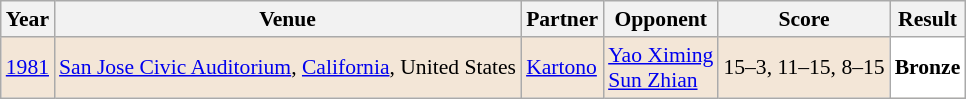<table class="sortable wikitable" style="font-size: 90%">
<tr>
<th>Year</th>
<th>Venue</th>
<th>Partner</th>
<th>Opponent</th>
<th>Score</th>
<th>Result</th>
</tr>
<tr style="background:#F3E6D7">
<td align="center"><a href='#'>1981</a></td>
<td align="left"><a href='#'>San Jose Civic Auditorium</a>, <a href='#'>California</a>, United States</td>
<td align="left"> <a href='#'>Kartono</a></td>
<td align="left"> <a href='#'>Yao Ximing</a><br> <a href='#'>Sun Zhian</a></td>
<td align="left">15–3, 11–15, 8–15</td>
<td style="text-align:left; background:white"> <strong>Bronze</strong></td>
</tr>
</table>
